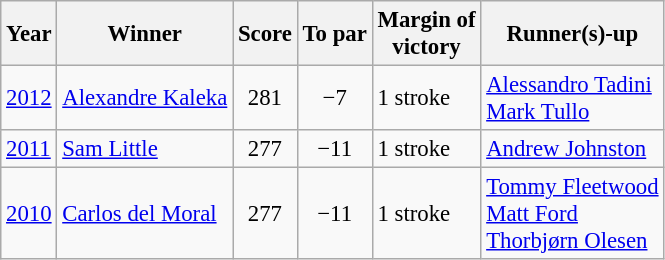<table class="wikitable" style="font-size:95%;">
<tr>
<th>Year</th>
<th>Winner</th>
<th>Score</th>
<th>To par</th>
<th>Margin of<br>victory</th>
<th>Runner(s)-up</th>
</tr>
<tr>
<td><a href='#'>2012</a></td>
<td> <a href='#'>Alexandre Kaleka</a></td>
<td align=center>281</td>
<td align=center>−7</td>
<td>1 stroke</td>
<td> <a href='#'>Alessandro Tadini</a><br> <a href='#'>Mark Tullo</a></td>
</tr>
<tr>
<td><a href='#'>2011</a></td>
<td> <a href='#'>Sam Little</a></td>
<td align=center>277</td>
<td align=center>−11</td>
<td>1 stroke</td>
<td> <a href='#'>Andrew Johnston</a></td>
</tr>
<tr>
<td><a href='#'>2010</a></td>
<td> <a href='#'>Carlos del Moral</a></td>
<td align=center>277</td>
<td align=center>−11</td>
<td>1 stroke</td>
<td> <a href='#'>Tommy Fleetwood</a><br> <a href='#'>Matt Ford</a><br> <a href='#'>Thorbjørn Olesen</a></td>
</tr>
</table>
